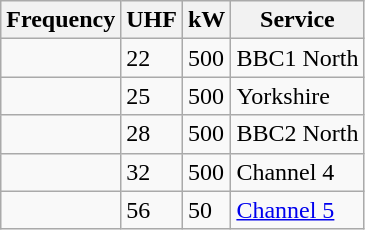<table class="wikitable sortable">
<tr>
<th>Frequency</th>
<th>UHF</th>
<th>kW</th>
<th>Service</th>
</tr>
<tr>
<td></td>
<td>22</td>
<td>500</td>
<td>BBC1 North</td>
</tr>
<tr>
<td></td>
<td>25</td>
<td>500</td>
<td>Yorkshire</td>
</tr>
<tr>
<td></td>
<td>28</td>
<td>500</td>
<td>BBC2 North</td>
</tr>
<tr>
<td></td>
<td>32</td>
<td>500</td>
<td>Channel 4</td>
</tr>
<tr>
<td></td>
<td>56</td>
<td>50</td>
<td><a href='#'>Channel 5</a></td>
</tr>
</table>
